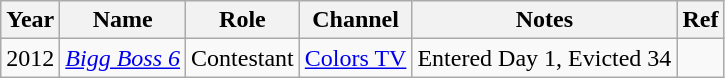<table class="wikitable">
<tr>
<th>Year</th>
<th>Name</th>
<th>Role</th>
<th>Channel</th>
<th>Notes</th>
<th>Ref</th>
</tr>
<tr>
<td>2012</td>
<td><em><a href='#'>Bigg Boss 6</a></em></td>
<td>Contestant</td>
<td><a href='#'>Colors TV</a></td>
<td>Entered Day 1, Evicted 34</td>
<td style="text-align:center;"></td>
</tr>
</table>
